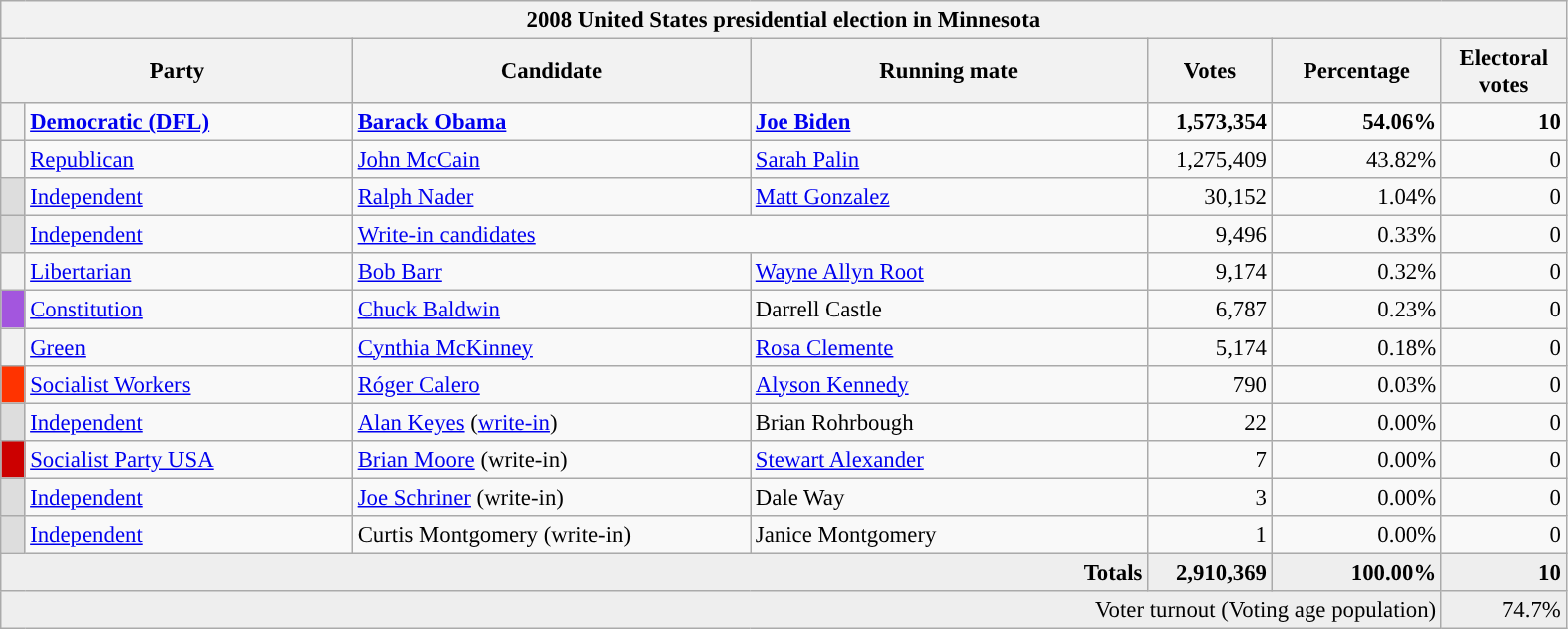<table class="wikitable" style="font-size: 95%;">
<tr>
<th colspan="7">2008 United States presidential election in Minnesota</th>
</tr>
<tr>
<th colspan="2" style="width: 15em">Party</th>
<th style="width: 17em">Candidate</th>
<th style="width: 17em">Running mate</th>
<th style="width: 5em">Votes</th>
<th style="width: 7em">Percentage</th>
<th style="width: 5em">Electoral votes</th>
</tr>
<tr>
<th style="background-color:"></th>
<td style="width: 130px"><strong><a href='#'>Democratic (DFL)</a></strong></td>
<td><strong><a href='#'>Barack Obama</a></strong></td>
<td><strong><a href='#'>Joe Biden</a></strong></td>
<td align="right"><strong>1,573,354</strong></td>
<td align="right"><strong>54.06%</strong></td>
<td align="right"><strong>10</strong></td>
</tr>
<tr>
<th style="background-color:"></th>
<td style="width: 130px"><a href='#'>Republican</a></td>
<td><a href='#'>John McCain</a></td>
<td><a href='#'>Sarah Palin</a></td>
<td align="right">1,275,409</td>
<td align="right">43.82%</td>
<td align="right">0</td>
</tr>
<tr>
<th style="background-color:#DDDDDD; width: 3px"></th>
<td style="width: 130px"><a href='#'>Independent</a></td>
<td><a href='#'>Ralph Nader</a></td>
<td><a href='#'>Matt Gonzalez</a></td>
<td align="right">30,152</td>
<td align="right">1.04%</td>
<td align="right">0</td>
</tr>
<tr>
<th style="background-color:#DDDDDD; width: 3px"></th>
<td style="width: 130px"><a href='#'>Independent</a></td>
<td colspan="2"><a href='#'>Write-in candidates</a></td>
<td align="right">9,496</td>
<td align="right">0.33%</td>
<td align="right">0</td>
</tr>
<tr>
<th style="background-color:"></th>
<td style="width: 130px"><a href='#'>Libertarian</a></td>
<td><a href='#'>Bob Barr</a></td>
<td><a href='#'>Wayne Allyn Root</a></td>
<td align="right">9,174</td>
<td align="right">0.32%</td>
<td align="right">0</td>
</tr>
<tr>
<th style="background-color:#A356DE; width: 3px"></th>
<td style="width: 130px"><a href='#'>Constitution</a></td>
<td><a href='#'>Chuck Baldwin</a></td>
<td>Darrell Castle</td>
<td align="right">6,787</td>
<td align="right">0.23%</td>
<td align="right">0</td>
</tr>
<tr>
<th style="background-color:"></th>
<td style="width: 130px"><a href='#'>Green</a></td>
<td><a href='#'>Cynthia McKinney</a></td>
<td><a href='#'>Rosa Clemente</a></td>
<td align="right">5,174</td>
<td align="right">0.18%</td>
<td align="right">0</td>
</tr>
<tr>
<th style="background-color:#FF3300; width: 3px"></th>
<td style="width: 130px"><a href='#'>Socialist Workers</a></td>
<td><a href='#'>Róger Calero</a></td>
<td><a href='#'>Alyson Kennedy</a></td>
<td align="right">790</td>
<td align="right">0.03%</td>
<td align="right">0</td>
</tr>
<tr>
<th style="background-color:#DDDDDD; width: 3px"></th>
<td style="width: 130px"><a href='#'>Independent</a></td>
<td><a href='#'>Alan Keyes</a> (<a href='#'>write-in</a>)</td>
<td>Brian Rohrbough</td>
<td align="right">22</td>
<td align="right">0.00%</td>
<td align="right">0</td>
</tr>
<tr>
<th style="background-color:#CC0000; width: 3px"></th>
<td style="width: 130px"><a href='#'>Socialist Party USA</a></td>
<td><a href='#'>Brian Moore</a> (write-in)</td>
<td><a href='#'>Stewart Alexander</a></td>
<td align="right">7</td>
<td align="right">0.00%</td>
<td align="right">0</td>
</tr>
<tr>
<th style="background-color:#DDDDDD; width: 3px"></th>
<td style="width: 130px"><a href='#'>Independent</a></td>
<td><a href='#'>Joe Schriner</a> (write-in)</td>
<td>Dale Way</td>
<td align="right">3</td>
<td align="right">0.00%</td>
<td align="right">0</td>
</tr>
<tr>
<th style="background-color:#DDDDDD; width: 3px"></th>
<td style="width: 130px"><a href='#'>Independent</a></td>
<td>Curtis Montgomery (write-in)</td>
<td>Janice Montgomery</td>
<td align="right">1</td>
<td align="right">0.00%</td>
<td align="right">0</td>
</tr>
<tr bgcolor="#EEEEEE">
<td colspan="4" align="right"><strong>Totals</strong></td>
<td align="right"><strong>2,910,369</strong></td>
<td align="right"><strong>100.00%</strong></td>
<td align="right"><strong>10</strong></td>
</tr>
<tr bgcolor="#EEEEEE">
<td colspan="6" align="right">Voter turnout (Voting age population)</td>
<td colspan="1" align="right">74.7%</td>
</tr>
</table>
